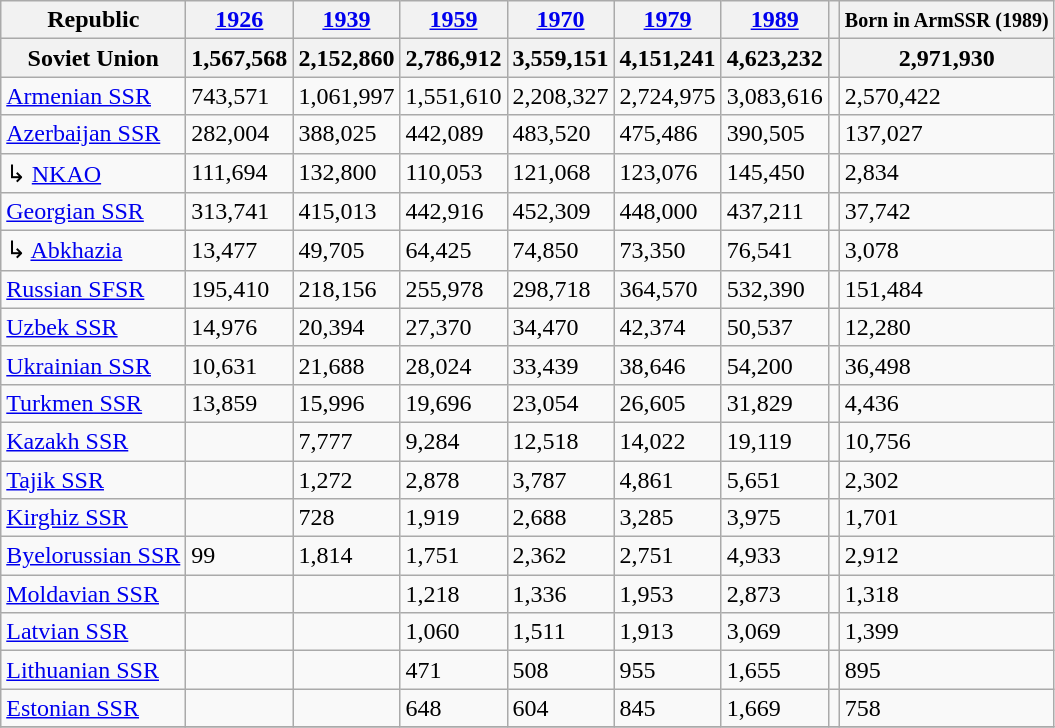<table class="wikitable sortable">
<tr>
<th>Republic</th>
<th><a href='#'>1926</a></th>
<th><a href='#'>1939</a></th>
<th><a href='#'>1959</a></th>
<th><a href='#'>1970</a></th>
<th><a href='#'>1979</a></th>
<th><a href='#'>1989</a></th>
<th></th>
<th><small>Born in ArmSSR (1989)</small></th>
</tr>
<tr>
<th>Soviet Union</th>
<th>1,567,568</th>
<th>2,152,860</th>
<th>2,786,912</th>
<th>3,559,151</th>
<th>4,151,241</th>
<th>4,623,232</th>
<th class=unsortable></th>
<th>2,971,930</th>
</tr>
<tr>
<td><a href='#'>Armenian SSR</a></td>
<td>743,571</td>
<td>1,061,997</td>
<td>1,551,610</td>
<td>2,208,327</td>
<td>2,724,975</td>
<td>3,083,616</td>
<td></td>
<td>2,570,422</td>
</tr>
<tr>
<td><a href='#'>Azerbaijan SSR</a></td>
<td>282,004</td>
<td>388,025</td>
<td>442,089</td>
<td>483,520</td>
<td>475,486</td>
<td>390,505</td>
<td></td>
<td>137,027</td>
</tr>
<tr>
<td>↳ <a href='#'>NKAO</a></td>
<td>111,694</td>
<td>132,800</td>
<td>110,053</td>
<td>121,068</td>
<td>123,076</td>
<td>145,450</td>
<td></td>
<td>2,834</td>
</tr>
<tr>
<td><a href='#'>Georgian SSR</a></td>
<td>313,741</td>
<td>415,013</td>
<td>442,916</td>
<td>452,309</td>
<td>448,000</td>
<td>437,211</td>
<td></td>
<td>37,742</td>
</tr>
<tr>
<td>↳ <a href='#'>Abkhazia</a></td>
<td>13,477</td>
<td>49,705</td>
<td>64,425</td>
<td>74,850</td>
<td>73,350</td>
<td>76,541</td>
<td></td>
<td>3,078</td>
</tr>
<tr>
<td><a href='#'>Russian SFSR</a></td>
<td>195,410</td>
<td>218,156</td>
<td>255,978</td>
<td>298,718</td>
<td>364,570</td>
<td>532,390</td>
<td></td>
<td>151,484</td>
</tr>
<tr>
<td><a href='#'>Uzbek SSR</a></td>
<td>14,976</td>
<td>20,394</td>
<td>27,370</td>
<td>34,470</td>
<td>42,374</td>
<td>50,537</td>
<td></td>
<td>12,280</td>
</tr>
<tr>
<td><a href='#'>Ukrainian SSR</a></td>
<td>10,631</td>
<td>21,688</td>
<td>28,024</td>
<td>33,439</td>
<td>38,646</td>
<td>54,200</td>
<td></td>
<td>36,498</td>
</tr>
<tr>
<td><a href='#'>Turkmen SSR</a></td>
<td>13,859</td>
<td>15,996</td>
<td>19,696</td>
<td>23,054</td>
<td>26,605</td>
<td>31,829</td>
<td></td>
<td>4,436</td>
</tr>
<tr>
<td><a href='#'>Kazakh SSR</a></td>
<td></td>
<td>7,777</td>
<td>9,284</td>
<td>12,518</td>
<td>14,022</td>
<td>19,119</td>
<td></td>
<td>10,756</td>
</tr>
<tr>
<td><a href='#'>Tajik SSR</a></td>
<td></td>
<td>1,272</td>
<td>2,878</td>
<td>3,787</td>
<td>4,861</td>
<td>5,651</td>
<td></td>
<td>2,302</td>
</tr>
<tr>
<td><a href='#'>Kirghiz SSR</a></td>
<td></td>
<td>728</td>
<td>1,919</td>
<td>2,688</td>
<td>3,285</td>
<td>3,975</td>
<td></td>
<td>1,701</td>
</tr>
<tr>
<td><a href='#'>Byelorussian SSR</a></td>
<td>99</td>
<td>1,814</td>
<td>1,751</td>
<td>2,362</td>
<td>2,751</td>
<td>4,933</td>
<td></td>
<td>2,912</td>
</tr>
<tr>
<td><a href='#'>Moldavian SSR</a></td>
<td></td>
<td></td>
<td>1,218</td>
<td>1,336</td>
<td>1,953</td>
<td>2,873</td>
<td></td>
<td>1,318</td>
</tr>
<tr>
<td><a href='#'>Latvian SSR</a></td>
<td></td>
<td></td>
<td>1,060</td>
<td>1,511</td>
<td>1,913</td>
<td>3,069</td>
<td></td>
<td>1,399</td>
</tr>
<tr>
<td><a href='#'>Lithuanian SSR</a></td>
<td></td>
<td></td>
<td>471</td>
<td>508</td>
<td>955</td>
<td>1,655</td>
<td></td>
<td>895</td>
</tr>
<tr>
<td><a href='#'>Estonian SSR</a></td>
<td></td>
<td></td>
<td>648</td>
<td>604</td>
<td>845</td>
<td>1,669</td>
<td></td>
<td>758</td>
</tr>
<tr>
</tr>
</table>
